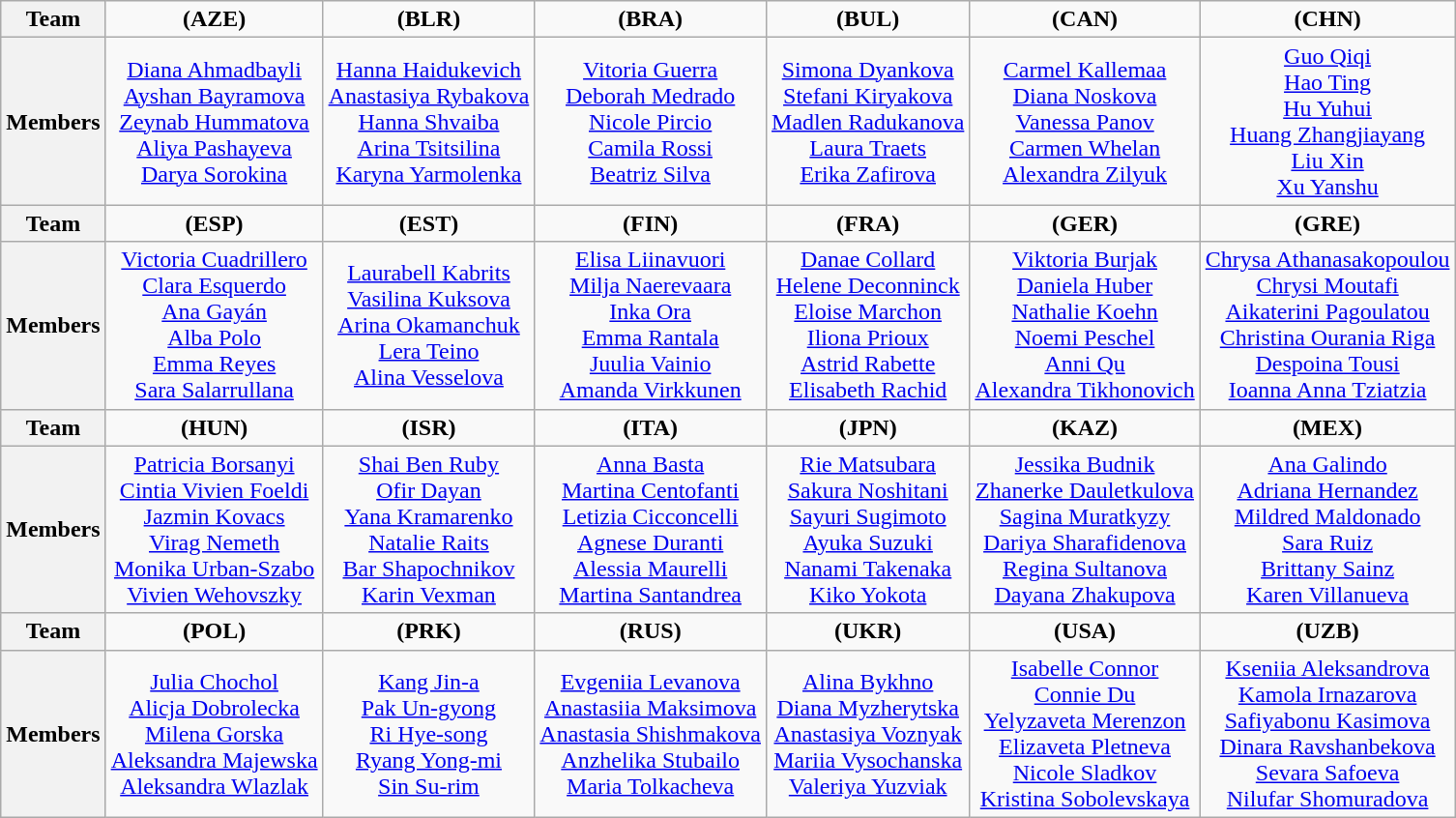<table class="wikitable" style="text-align:center">
<tr>
<th>Team</th>
<td><strong> (AZE)</strong></td>
<td><strong> (BLR)</strong></td>
<td><strong> (BRA)</strong></td>
<td><strong> (BUL)</strong></td>
<td><strong> (CAN)</strong></td>
<td><strong> (CHN)</strong></td>
</tr>
<tr>
<th>Members</th>
<td><a href='#'>Diana Ahmadbayli</a> <br><a href='#'>Ayshan Bayramova</a><br><a href='#'>Zeynab Hummatova</a><br><a href='#'>Aliya Pashayeva</a><br><a href='#'>Darya Sorokina</a></td>
<td><a href='#'>Hanna Haidukevich</a><br><a href='#'>Anastasiya Rybakova</a><br><a href='#'>Hanna Shvaiba</a><br><a href='#'>Arina Tsitsilina</a><br><a href='#'>Karyna Yarmolenka</a></td>
<td><a href='#'>Vitoria Guerra</a><br><a href='#'>Deborah Medrado</a><br><a href='#'>Nicole Pircio</a><br><a href='#'>Camila Rossi</a><br><a href='#'>Beatriz Silva</a></td>
<td><a href='#'>Simona Dyankova</a><br><a href='#'>Stefani Kiryakova</a><br><a href='#'>Madlen Radukanova</a><br><a href='#'>Laura Traets</a><br><a href='#'>Erika Zafirova</a></td>
<td><a href='#'>Carmel Kallemaa</a><br><a href='#'>Diana Noskova</a><br><a href='#'>Vanessa Panov</a><br><a href='#'>Carmen Whelan</a><br><a href='#'>Alexandra Zilyuk</a></td>
<td><a href='#'>Guo Qiqi</a><br><a href='#'>Hao Ting</a><br><a href='#'>Hu Yuhui</a><br><a href='#'>Huang Zhangjiayang</a><br><a href='#'>Liu Xin</a><br><a href='#'>Xu Yanshu</a></td>
</tr>
<tr>
<th>Team</th>
<td><strong> (ESP)</strong></td>
<td><strong> (EST)</strong></td>
<td><strong> (FIN)</strong></td>
<td><strong> (FRA)</strong></td>
<td><strong> (GER)</strong></td>
<td><strong> (GRE)</strong></td>
</tr>
<tr>
<th>Members</th>
<td><a href='#'>Victoria Cuadrillero</a><br><a href='#'>Clara Esquerdo</a><br><a href='#'>Ana Gayán</a><br><a href='#'>Alba Polo</a><br><a href='#'>Emma Reyes</a><br><a href='#'>Sara Salarrullana</a></td>
<td><a href='#'>Laurabell Kabrits</a><br><a href='#'>Vasilina Kuksova</a><br><a href='#'>Arina Okamanchuk</a><br><a href='#'>Lera Teino</a><br><a href='#'>Alina Vesselova</a></td>
<td><a href='#'>Elisa Liinavuori</a><br><a href='#'>Milja Naerevaara</a><br><a href='#'>Inka Ora</a><br><a href='#'>Emma Rantala</a><br><a href='#'>Juulia Vainio</a><br><a href='#'>Amanda Virkkunen</a></td>
<td><a href='#'>Danae Collard</a><br><a href='#'>Helene Deconninck</a><br><a href='#'>Eloise Marchon</a><br><a href='#'>Iliona Prioux</a><br><a href='#'>Astrid Rabette</a><br><a href='#'>Elisabeth Rachid</a></td>
<td><a href='#'>Viktoria Burjak</a><br><a href='#'>Daniela Huber</a><br><a href='#'>Nathalie Koehn</a><br><a href='#'>Noemi Peschel</a><br><a href='#'>Anni Qu</a><br><a href='#'>Alexandra Tikhonovich</a></td>
<td><a href='#'>Chrysa Athanasakopoulou</a><br><a href='#'>Chrysi Moutafi</a><br><a href='#'>Aikaterini Pagoulatou</a><br><a href='#'>Christina Ourania Riga</a><br><a href='#'>Despoina Tousi</a><br><a href='#'>Ioanna Anna Tziatzia</a></td>
</tr>
<tr>
<th>Team</th>
<td><strong> (HUN)</strong></td>
<td><strong> (ISR)</strong></td>
<td><strong> (ITA)</strong></td>
<td><strong> (JPN)</strong></td>
<td><strong> (KAZ)</strong></td>
<td><strong> (MEX)</strong></td>
</tr>
<tr>
<th>Members</th>
<td><a href='#'>Patricia Borsanyi</a><br><a href='#'>Cintia Vivien Foeldi</a><br><a href='#'>Jazmin Kovacs</a><br><a href='#'>Virag Nemeth</a><br><a href='#'>Monika Urban-Szabo</a><br><a href='#'>Vivien Wehovszky</a></td>
<td><a href='#'>Shai Ben Ruby</a><br><a href='#'>Ofir Dayan</a><br><a href='#'>Yana Kramarenko</a><br><a href='#'>Natalie Raits</a><br><a href='#'>Bar Shapochnikov</a><br><a href='#'>Karin Vexman</a></td>
<td><a href='#'>Anna Basta</a><br><a href='#'>Martina Centofanti</a><br><a href='#'>Letizia Cicconcelli</a><br><a href='#'>Agnese Duranti</a><br><a href='#'>Alessia Maurelli</a><br><a href='#'>Martina Santandrea</a></td>
<td><a href='#'>Rie Matsubara</a><br><a href='#'>Sakura Noshitani</a><br><a href='#'>Sayuri Sugimoto</a><br><a href='#'>Ayuka Suzuki</a><br><a href='#'>Nanami Takenaka</a><br><a href='#'>Kiko Yokota</a></td>
<td><a href='#'>Jessika Budnik</a><br><a href='#'>Zhanerke Dauletkulova</a><br><a href='#'>Sagina Muratkyzy</a><br><a href='#'>Dariya Sharafidenova</a><br><a href='#'>Regina Sultanova</a><br><a href='#'>Dayana Zhakupova</a></td>
<td><a href='#'>Ana Galindo</a><br><a href='#'>Adriana Hernandez</a><br><a href='#'>Mildred Maldonado</a><br><a href='#'>Sara Ruiz</a><br><a href='#'>Brittany Sainz</a><br><a href='#'>Karen Villanueva</a></td>
</tr>
<tr>
<th>Team</th>
<td><strong> (POL)</strong></td>
<td><strong> (PRK)</strong></td>
<td><strong> (RUS)</strong></td>
<td><strong> (UKR)</strong></td>
<td><strong> (USA)</strong></td>
<td><strong> (UZB)</strong></td>
</tr>
<tr>
<th>Members</th>
<td><a href='#'>Julia Chochol</a><br><a href='#'>Alicja Dobrolecka</a><br><a href='#'>Milena Gorska</a><br><a href='#'>Aleksandra Majewska</a><br><a href='#'>Aleksandra Wlazlak</a></td>
<td><a href='#'>Kang Jin-a</a><br><a href='#'>Pak Un-gyong</a><br><a href='#'>Ri Hye-song</a><br><a href='#'>Ryang Yong-mi</a><br><a href='#'>Sin Su-rim</a></td>
<td><a href='#'>Evgeniia Levanova</a><br><a href='#'>Anastasiia Maksimova</a><br><a href='#'>Anastasia Shishmakova</a><br><a href='#'>Anzhelika Stubailo</a><br><a href='#'>Maria Tolkacheva</a></td>
<td><a href='#'>Alina Bykhno</a><br><a href='#'>Diana Myzherytska</a><br><a href='#'>Anastasiya Voznyak</a><br><a href='#'>Mariia Vysochanska</a><br><a href='#'>Valeriya Yuzviak</a></td>
<td><a href='#'>Isabelle Connor</a><br><a href='#'>Connie Du</a><br><a href='#'>Yelyzaveta Merenzon</a><br><a href='#'>Elizaveta Pletneva</a><br><a href='#'>Nicole Sladkov</a><br><a href='#'>Kristina Sobolevskaya</a></td>
<td><a href='#'>Kseniia Aleksandrova</a><br><a href='#'>Kamola Irnazarova</a><br><a href='#'>Safiyabonu Kasimova</a><br><a href='#'>Dinara Ravshanbekova</a><br><a href='#'>Sevara Safoeva</a><br><a href='#'>Nilufar Shomuradova</a></td>
</tr>
</table>
